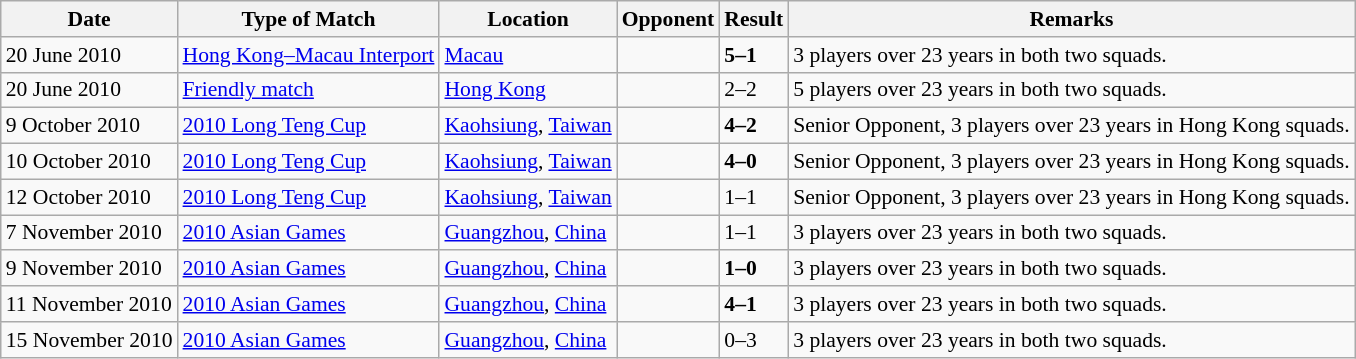<table cellspacing=0 style=font-size:90% class="wikitable">
<tr>
<th>Date</th>
<th>Type of Match</th>
<th>Location</th>
<th>Opponent</th>
<th>Result</th>
<th>Remarks</th>
</tr>
<tr>
<td>20 June 2010</td>
<td><a href='#'>Hong Kong–Macau Interport</a></td>
<td><a href='#'>Macau</a></td>
<td></td>
<td><strong>5–1</strong></td>
<td>3 players over 23 years in both two squads.</td>
</tr>
<tr>
<td>20 June 2010</td>
<td><a href='#'>Friendly match</a></td>
<td><a href='#'>Hong Kong</a></td>
<td></td>
<td>2–2</td>
<td>5 players over 23 years in both two squads.</td>
</tr>
<tr>
<td>9 October 2010</td>
<td><a href='#'>2010 Long Teng Cup</a></td>
<td><a href='#'>Kaohsiung</a>, <a href='#'>Taiwan</a></td>
<td></td>
<td><strong>4–2</strong></td>
<td>Senior Opponent, 3 players over 23 years in Hong Kong squads.</td>
</tr>
<tr>
<td>10 October 2010</td>
<td><a href='#'>2010 Long Teng Cup</a></td>
<td><a href='#'>Kaohsiung</a>, <a href='#'>Taiwan</a></td>
<td></td>
<td><strong>4–0</strong></td>
<td>Senior Opponent, 3 players over 23 years in Hong Kong squads.</td>
</tr>
<tr>
<td>12 October 2010</td>
<td><a href='#'>2010 Long Teng Cup</a></td>
<td><a href='#'>Kaohsiung</a>, <a href='#'>Taiwan</a></td>
<td></td>
<td>1–1</td>
<td>Senior Opponent, 3 players over 23 years in Hong Kong squads.</td>
</tr>
<tr>
<td>7 November 2010</td>
<td><a href='#'>2010 Asian Games</a></td>
<td><a href='#'>Guangzhou</a>, <a href='#'>China</a></td>
<td></td>
<td>1–1</td>
<td>3 players over 23 years in both two squads.</td>
</tr>
<tr>
<td>9 November 2010</td>
<td><a href='#'>2010 Asian Games</a></td>
<td><a href='#'>Guangzhou</a>, <a href='#'>China</a></td>
<td></td>
<td><strong>1–0</strong></td>
<td>3 players over 23 years in both two squads.</td>
</tr>
<tr>
<td>11 November 2010</td>
<td><a href='#'>2010 Asian Games</a></td>
<td><a href='#'>Guangzhou</a>, <a href='#'>China</a></td>
<td></td>
<td><strong>4–1</strong></td>
<td>3 players over 23 years in both two squads.</td>
</tr>
<tr>
<td>15 November 2010</td>
<td><a href='#'>2010 Asian Games</a></td>
<td><a href='#'>Guangzhou</a>, <a href='#'>China</a></td>
<td></td>
<td>0–3</td>
<td>3 players over 23 years in both two squads.</td>
</tr>
</table>
